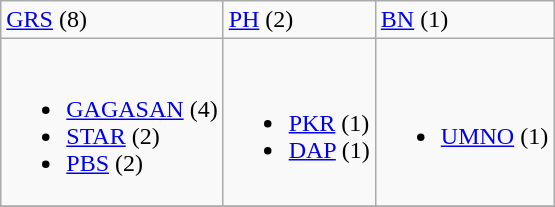<table class="wikitable">
<tr>
<td> <a href='#'>GRS</a> (8)</td>
<td> <a href='#'>PH</a> (2)</td>
<td> <a href='#'>BN</a> (1)</td>
</tr>
<tr>
<td><br><ul><li> <a href='#'>GAGASAN</a> (4)</li><li> <a href='#'>STAR</a> (2)</li><li> <a href='#'>PBS</a> (2)</li></ul></td>
<td><br><ul><li> <a href='#'>PKR</a> (1)</li><li> <a href='#'>DAP</a> (1)</li></ul></td>
<td><br><ul><li> <a href='#'>UMNO</a> (1)</li></ul></td>
</tr>
<tr>
</tr>
</table>
